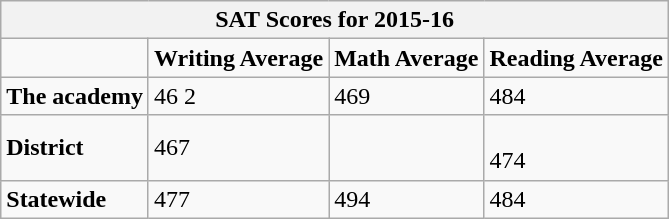<table class="wikitable">
<tr>
<th colspan="4">SAT Scores for 2015-16</th>
</tr>
<tr>
<td></td>
<td><strong>Writing Average</strong></td>
<td><strong>Math Average</strong></td>
<td><strong>Reading Average</strong></td>
</tr>
<tr>
<td><strong>The academy</strong></td>
<td>46 2</td>
<td>469</td>
<td>484</td>
</tr>
<tr>
<td><strong>District</strong></td>
<td>467</td>
<td></td>
<td><br>474</td>
</tr>
<tr>
<td><strong>Statewide</strong></td>
<td>477</td>
<td>494</td>
<td>484</td>
</tr>
</table>
